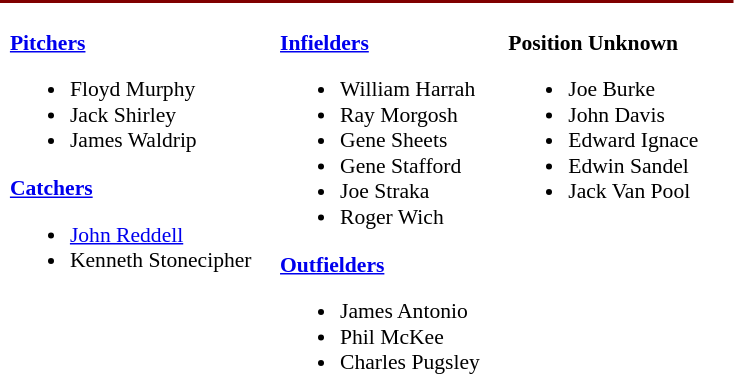<table class="toccolours" style="border-collapse:collapse; font-size:90%;">
<tr>
<td colspan="7" style=background:#800000;color:#FFFFCC; border: 2px solid #FFFFCC;></td>
</tr>
<tr>
<td width="03"> </td>
<td valign="top"><br><strong><a href='#'>Pitchers</a></strong><ul><li>Floyd Murphy</li><li>Jack Shirley</li><li>James Waldrip</li></ul><strong><a href='#'>Catchers</a></strong><ul><li><a href='#'>John Reddell</a></li><li>Kenneth Stonecipher</li></ul></td>
<td width="15"> </td>
<td valign="top"><br><strong><a href='#'>Infielders</a></strong><ul><li>William Harrah</li><li>Ray Morgosh</li><li>Gene Sheets</li><li>Gene Stafford</li><li>Joe Straka</li><li>Roger Wich</li></ul><strong><a href='#'>Outfielders</a></strong><ul><li>James Antonio</li><li>Phil McKee</li><li>Charles Pugsley</li></ul></td>
<td width="15"> </td>
<td valign="top"><br><strong>Position Unknown</strong><ul><li>Joe Burke</li><li>John Davis</li><li>Edward Ignace</li><li>Edwin Sandel</li><li>Jack Van Pool</li></ul></td>
<td width="20"> </td>
</tr>
</table>
